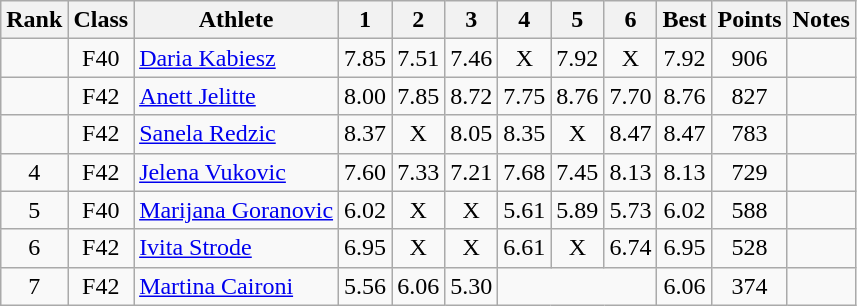<table class="wikitable sortable" style="text-align:center">
<tr>
<th>Rank</th>
<th>Class</th>
<th>Athlete</th>
<th>1</th>
<th>2</th>
<th>3</th>
<th>4</th>
<th>5</th>
<th>6</th>
<th>Best</th>
<th>Points</th>
<th>Notes</th>
</tr>
<tr>
<td></td>
<td>F40</td>
<td style="text-align:left"><a href='#'>Daria Kabiesz</a><br></td>
<td>7.85</td>
<td>7.51</td>
<td>7.46</td>
<td>X</td>
<td>7.92</td>
<td>X</td>
<td>7.92</td>
<td>906</td>
<td></td>
</tr>
<tr>
<td></td>
<td>F42</td>
<td style="text-align:left"><a href='#'>Anett Jelitte</a><br></td>
<td>8.00</td>
<td>7.85</td>
<td>8.72</td>
<td>7.75</td>
<td>8.76</td>
<td>7.70</td>
<td>8.76</td>
<td>827</td>
<td></td>
</tr>
<tr>
<td></td>
<td>F42</td>
<td style="text-align:left"><a href='#'>Sanela Redzic</a><br></td>
<td>8.37</td>
<td>X</td>
<td>8.05</td>
<td>8.35</td>
<td>X</td>
<td>8.47</td>
<td>8.47</td>
<td>783</td>
<td></td>
</tr>
<tr>
<td>4</td>
<td>F42</td>
<td style="text-align:left"><a href='#'>Jelena Vukovic</a><br></td>
<td>7.60</td>
<td>7.33</td>
<td>7.21</td>
<td>7.68</td>
<td>7.45</td>
<td>8.13</td>
<td>8.13</td>
<td>729</td>
<td></td>
</tr>
<tr>
<td>5</td>
<td>F40</td>
<td style="text-align:left"><a href='#'>Marijana Goranovic</a><br></td>
<td>6.02</td>
<td>X</td>
<td>X</td>
<td>5.61</td>
<td>5.89</td>
<td>5.73</td>
<td>6.02</td>
<td>588</td>
<td></td>
</tr>
<tr>
<td>6</td>
<td>F42</td>
<td style="text-align:left"><a href='#'>Ivita Strode</a><br></td>
<td>6.95</td>
<td>X</td>
<td>X</td>
<td>6.61</td>
<td>X</td>
<td>6.74</td>
<td>6.95</td>
<td>528</td>
<td></td>
</tr>
<tr>
<td>7</td>
<td>F42</td>
<td style="text-align:left"><a href='#'>Martina Caironi</a><br></td>
<td>5.56</td>
<td>6.06</td>
<td>5.30</td>
<td colspan=3></td>
<td>6.06</td>
<td>374</td>
<td></td>
</tr>
</table>
